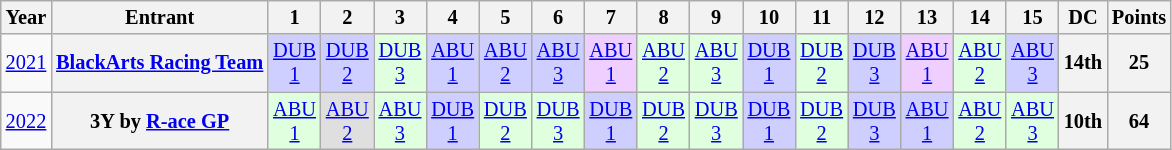<table class="wikitable" style="text-align:center; font-size:85%">
<tr>
<th>Year</th>
<th>Entrant</th>
<th>1</th>
<th>2</th>
<th>3</th>
<th>4</th>
<th>5</th>
<th>6</th>
<th>7</th>
<th>8</th>
<th>9</th>
<th>10</th>
<th>11</th>
<th>12</th>
<th>13</th>
<th>14</th>
<th>15</th>
<th>DC</th>
<th>Points</th>
</tr>
<tr>
<td><a href='#'>2021</a></td>
<th nowrap><a href='#'>BlackArts Racing Team</a></th>
<td style="background:#CFCFFF;"><a href='#'>DUB<br>1</a><br></td>
<td style="background:#CFCFFF;"><a href='#'>DUB<br>2</a><br></td>
<td style="background:#DFFFDF;"><a href='#'>DUB<br>3</a><br></td>
<td style="background:#CFCFFF;"><a href='#'>ABU<br>1</a><br></td>
<td style="background:#CFCFFF;"><a href='#'>ABU<br>2</a><br></td>
<td style="background:#CFCFFF;"><a href='#'>ABU<br>3</a><br></td>
<td style="background:#EFCFFF;"><a href='#'>ABU<br>1</a><br></td>
<td style="background:#DFFFDF;"><a href='#'>ABU<br>2</a><br></td>
<td style="background:#DFFFDF;"><a href='#'>ABU<br>3</a><br></td>
<td style="background:#CFCFFF;"><a href='#'>DUB<br>1</a><br></td>
<td style="background:#DFFFDF;"><a href='#'>DUB<br>2</a><br></td>
<td style="background:#CFCFFF;"><a href='#'>DUB<br>3</a><br></td>
<td style="background:#EFCFFF;"><a href='#'>ABU<br>1</a><br></td>
<td style="background:#DFFFDF;"><a href='#'>ABU<br>2</a><br></td>
<td style="background:#CFCFFF;"><a href='#'>ABU<br>3</a><br></td>
<th>14th</th>
<th>25</th>
</tr>
<tr>
<td><a href='#'>2022</a></td>
<th nowrap>3Y by <a href='#'>R-ace GP</a></th>
<td style="background:#DFFFDF;"><a href='#'>ABU<br>1</a><br></td>
<td style="background:#DFDFDF;"><a href='#'>ABU<br>2</a><br></td>
<td style="background:#DFFFDF;"><a href='#'>ABU<br>3</a><br></td>
<td style="background:#CFCFFF;"><a href='#'>DUB<br>1</a><br></td>
<td style="background:#DFFFDF;"><a href='#'>DUB<br>2</a><br></td>
<td style="background:#DFFFDF;"><a href='#'>DUB<br>3</a><br></td>
<td style="background:#CFCFFF;"><a href='#'>DUB<br>1</a><br></td>
<td style="background:#DFFFDF;"><a href='#'>DUB<br>2</a><br></td>
<td style="background:#DFFFDF;"><a href='#'>DUB<br>3</a><br></td>
<td style="background:#CFCFFF;"><a href='#'>DUB<br>1</a><br></td>
<td style="background:#DFFFDF;"><a href='#'>DUB<br>2</a><br></td>
<td style="background:#CFCFFF;"><a href='#'>DUB<br>3</a><br></td>
<td style="background:#CFCFFF;"><a href='#'>ABU<br>1</a><br></td>
<td style="background:#DFFFDF;"><a href='#'>ABU<br>2</a><br></td>
<td style="background:#DFFFDF;"><a href='#'>ABU<br>3</a><br></td>
<th>10th</th>
<th>64</th>
</tr>
</table>
